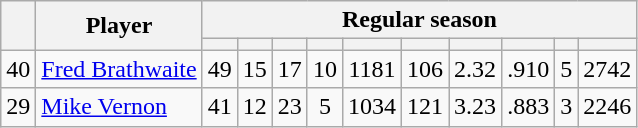<table class="wikitable plainrowheaders" style="text-align:center;">
<tr>
<th scope="col" rowspan="2"></th>
<th scope="col" rowspan="2">Player</th>
<th scope=colgroup colspan=10>Regular season</th>
</tr>
<tr>
<th scope="col"></th>
<th scope="col"></th>
<th scope="col"></th>
<th scope="col"></th>
<th scope="col"></th>
<th scope="col"></th>
<th scope="col"></th>
<th scope="col"></th>
<th scope="col"></th>
<th scope="col"></th>
</tr>
<tr>
<td scope="row">40</td>
<td align="left"><a href='#'>Fred Brathwaite</a></td>
<td>49</td>
<td>15</td>
<td>17</td>
<td>10</td>
<td>1181</td>
<td>106</td>
<td>2.32</td>
<td>.910</td>
<td>5</td>
<td>2742</td>
</tr>
<tr>
<td scope="row">29</td>
<td align="left"><a href='#'>Mike Vernon</a></td>
<td>41</td>
<td>12</td>
<td>23</td>
<td>5</td>
<td>1034</td>
<td>121</td>
<td>3.23</td>
<td>.883</td>
<td>3</td>
<td>2246</td>
</tr>
</table>
